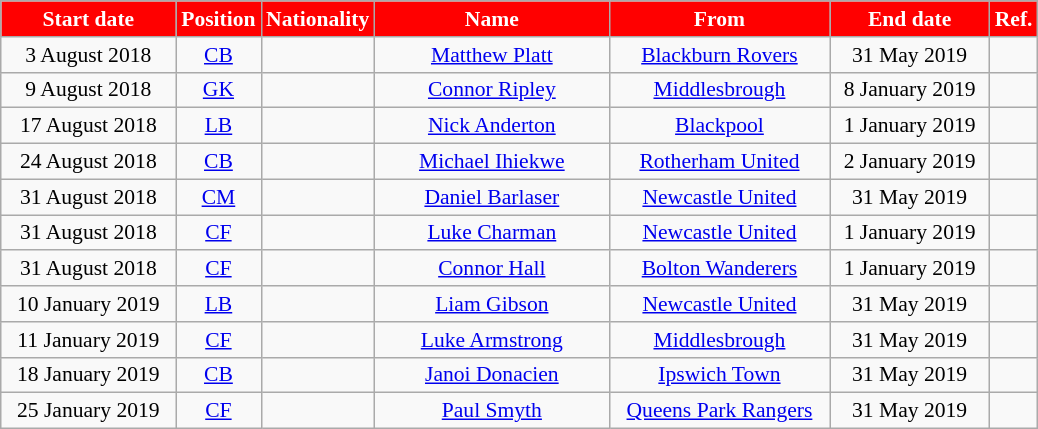<table class="wikitable"  style="text-align:center; font-size:90%; ">
<tr>
<th style="background:#FF0000; color:white; width:110px;">Start date</th>
<th style="background:#FF0000; color:white; width:50px;">Position</th>
<th style="background:#FF0000; color:white; width:50px;">Nationality</th>
<th style="background:#FF0000; color:white; width:150px;">Name</th>
<th style="background:#FF0000; color:white; width:140px;">From</th>
<th style="background:#FF0000; color:white; width:100px;">End date</th>
<th style="background:#FF0000; color:white; width:25px;">Ref.</th>
</tr>
<tr>
<td>3 August 2018</td>
<td><a href='#'>CB</a></td>
<td></td>
<td><a href='#'>Matthew Platt</a></td>
<td><a href='#'>Blackburn Rovers</a></td>
<td>31 May 2019</td>
<td></td>
</tr>
<tr>
<td>9 August 2018</td>
<td><a href='#'>GK</a></td>
<td></td>
<td><a href='#'>Connor Ripley</a></td>
<td><a href='#'>Middlesbrough</a></td>
<td>8 January 2019</td>
<td></td>
</tr>
<tr>
<td>17 August 2018</td>
<td><a href='#'>LB</a></td>
<td></td>
<td><a href='#'>Nick Anderton</a></td>
<td><a href='#'>Blackpool</a></td>
<td>1 January 2019</td>
<td></td>
</tr>
<tr>
<td>24 August 2018</td>
<td><a href='#'>CB</a></td>
<td></td>
<td><a href='#'>Michael Ihiekwe</a></td>
<td><a href='#'>Rotherham United</a></td>
<td>2 January 2019</td>
<td></td>
</tr>
<tr>
<td>31 August 2018</td>
<td><a href='#'>CM</a></td>
<td></td>
<td><a href='#'>Daniel Barlaser</a></td>
<td><a href='#'>Newcastle United</a></td>
<td>31 May 2019</td>
<td></td>
</tr>
<tr>
<td>31 August 2018</td>
<td><a href='#'>CF</a></td>
<td></td>
<td><a href='#'>Luke Charman</a></td>
<td><a href='#'>Newcastle United</a></td>
<td>1 January 2019</td>
<td></td>
</tr>
<tr>
<td>31 August 2018</td>
<td><a href='#'>CF</a></td>
<td></td>
<td><a href='#'>Connor Hall</a></td>
<td><a href='#'>Bolton Wanderers</a></td>
<td>1 January 2019</td>
<td></td>
</tr>
<tr>
<td>10 January 2019</td>
<td><a href='#'>LB</a></td>
<td></td>
<td><a href='#'>Liam Gibson</a></td>
<td><a href='#'>Newcastle United</a></td>
<td>31 May 2019</td>
<td></td>
</tr>
<tr>
<td>11 January 2019</td>
<td><a href='#'>CF</a></td>
<td></td>
<td><a href='#'>Luke Armstrong</a></td>
<td><a href='#'>Middlesbrough</a></td>
<td>31 May 2019</td>
<td></td>
</tr>
<tr>
<td>18 January 2019</td>
<td><a href='#'>CB</a></td>
<td></td>
<td><a href='#'>Janoi Donacien</a></td>
<td><a href='#'>Ipswich Town</a></td>
<td>31 May 2019</td>
<td></td>
</tr>
<tr>
<td>25 January 2019</td>
<td><a href='#'>CF</a></td>
<td></td>
<td><a href='#'>Paul Smyth</a></td>
<td><a href='#'>Queens Park Rangers</a></td>
<td>31 May 2019</td>
<td></td>
</tr>
</table>
